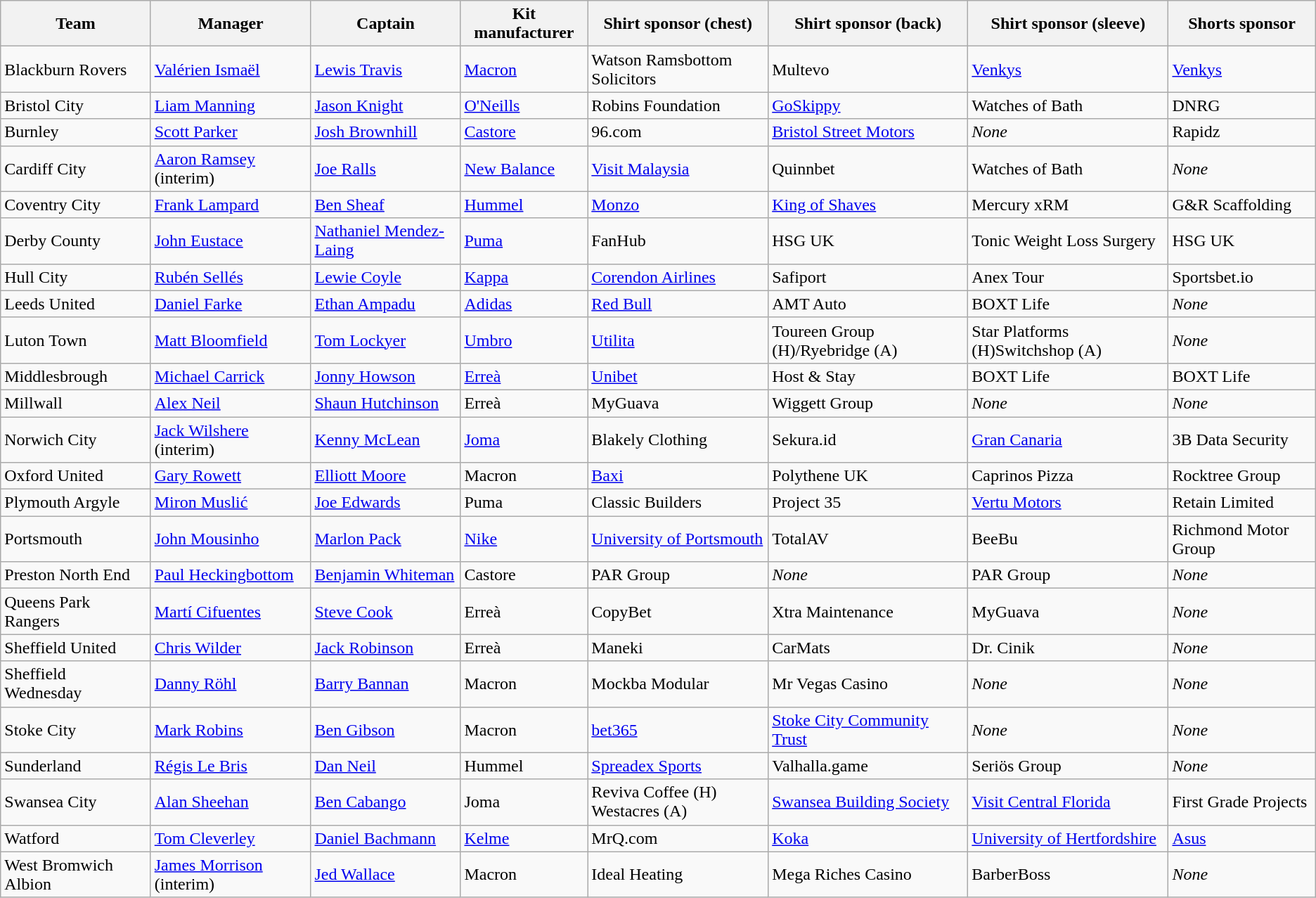<table class="wikitable sortable" style="text-align: left;">
<tr>
<th>Team</th>
<th>Manager</th>
<th>Captain</th>
<th>Kit manufacturer</th>
<th>Shirt sponsor (chest)</th>
<th>Shirt sponsor (back)</th>
<th>Shirt sponsor (sleeve)</th>
<th>Shorts sponsor</th>
</tr>
<tr>
<td>Blackburn Rovers</td>
<td> <a href='#'>Valérien Ismaël</a></td>
<td> <a href='#'>Lewis Travis</a></td>
<td><a href='#'>Macron</a></td>
<td>Watson Ramsbottom Solicitors</td>
<td>Multevo</td>
<td><a href='#'>Venkys</a></td>
<td><a href='#'>Venkys</a></td>
</tr>
<tr>
<td>Bristol City</td>
<td> <a href='#'>Liam Manning</a></td>
<td> <a href='#'>Jason Knight</a></td>
<td><a href='#'>O'Neills</a></td>
<td>Robins Foundation</td>
<td><a href='#'>GoSkippy</a></td>
<td>Watches of Bath</td>
<td>DNRG</td>
</tr>
<tr>
<td>Burnley</td>
<td> <a href='#'>Scott Parker</a></td>
<td> <a href='#'>Josh Brownhill</a></td>
<td><a href='#'>Castore</a></td>
<td>96.com</td>
<td><a href='#'>Bristol Street Motors</a></td>
<td><em>None</em></td>
<td>Rapidz</td>
</tr>
<tr>
<td>Cardiff City</td>
<td> <a href='#'>Aaron Ramsey</a> (interim)</td>
<td> <a href='#'>Joe Ralls</a></td>
<td><a href='#'>New Balance</a></td>
<td><a href='#'>Visit Malaysia</a></td>
<td>Quinnbet</td>
<td>Watches of Bath</td>
<td><em>None</em></td>
</tr>
<tr>
<td>Coventry City</td>
<td> <a href='#'>Frank Lampard</a></td>
<td> <a href='#'>Ben Sheaf</a></td>
<td><a href='#'>Hummel</a></td>
<td><a href='#'>Monzo</a></td>
<td><a href='#'>King of Shaves</a></td>
<td>Mercury xRM</td>
<td>G&R Scaffolding</td>
</tr>
<tr>
<td>Derby County</td>
<td> <a href='#'>John Eustace</a></td>
<td> <a href='#'>Nathaniel Mendez-Laing</a></td>
<td><a href='#'>Puma</a></td>
<td>FanHub</td>
<td>HSG UK</td>
<td>Tonic Weight Loss Surgery</td>
<td>HSG UK</td>
</tr>
<tr>
<td>Hull City</td>
<td> <a href='#'>Rubén Sellés</a></td>
<td> <a href='#'>Lewie Coyle</a></td>
<td><a href='#'>Kappa</a></td>
<td><a href='#'>Corendon Airlines</a></td>
<td>Safiport</td>
<td>Anex Tour</td>
<td>Sportsbet.io</td>
</tr>
<tr>
<td>Leeds United</td>
<td> <a href='#'>Daniel Farke</a></td>
<td> <a href='#'>Ethan Ampadu</a></td>
<td><a href='#'>Adidas</a></td>
<td><a href='#'>Red Bull</a></td>
<td>AMT Auto</td>
<td>BOXT Life</td>
<td><em>None</em></td>
</tr>
<tr>
<td>Luton Town</td>
<td> <a href='#'>Matt Bloomfield</a></td>
<td> <a href='#'>Tom Lockyer</a></td>
<td><a href='#'>Umbro</a></td>
<td><a href='#'>Utilita</a></td>
<td>Toureen Group (H)/Ryebridge (A)</td>
<td>Star Platforms (H)Switchshop (A)</td>
<td><em>None</em></td>
</tr>
<tr>
<td>Middlesbrough</td>
<td> <a href='#'>Michael Carrick</a></td>
<td> <a href='#'>Jonny Howson</a></td>
<td><a href='#'>Erreà</a></td>
<td><a href='#'>Unibet</a></td>
<td>Host & Stay</td>
<td>BOXT Life</td>
<td>BOXT Life</td>
</tr>
<tr>
<td>Millwall</td>
<td> <a href='#'>Alex Neil</a></td>
<td> <a href='#'>Shaun Hutchinson</a></td>
<td>Erreà</td>
<td>MyGuava</td>
<td>Wiggett Group</td>
<td><em>None</em></td>
<td><em>None</em></td>
</tr>
<tr>
<td>Norwich City</td>
<td> <a href='#'>Jack Wilshere</a> (interim)</td>
<td> <a href='#'>Kenny McLean</a></td>
<td><a href='#'>Joma</a></td>
<td>Blakely Clothing</td>
<td>Sekura.id</td>
<td><a href='#'>Gran Canaria</a></td>
<td>3B Data Security</td>
</tr>
<tr>
<td>Oxford United</td>
<td> <a href='#'>Gary Rowett</a></td>
<td> <a href='#'>Elliott Moore</a></td>
<td>Macron</td>
<td><a href='#'>Baxi</a></td>
<td>Polythene UK</td>
<td>Caprinos Pizza</td>
<td>Rocktree Group</td>
</tr>
<tr>
<td>Plymouth Argyle</td>
<td> <a href='#'>Miron Muslić</a></td>
<td> <a href='#'>Joe Edwards</a></td>
<td>Puma</td>
<td>Classic Builders</td>
<td>Project 35</td>
<td><a href='#'>Vertu Motors</a></td>
<td>Retain Limited</td>
</tr>
<tr>
<td>Portsmouth</td>
<td> <a href='#'>John Mousinho</a></td>
<td> <a href='#'>Marlon Pack</a></td>
<td><a href='#'>Nike</a></td>
<td><a href='#'>University of Portsmouth</a></td>
<td>TotalAV</td>
<td>BeeBu</td>
<td>Richmond Motor Group</td>
</tr>
<tr>
<td>Preston North End</td>
<td> <a href='#'>Paul Heckingbottom</a></td>
<td> <a href='#'>Benjamin Whiteman</a></td>
<td>Castore</td>
<td>PAR Group</td>
<td><em>None</em></td>
<td>PAR Group</td>
<td><em>None</em></td>
</tr>
<tr>
<td>Queens Park Rangers</td>
<td> <a href='#'>Martí Cifuentes</a></td>
<td> <a href='#'>Steve Cook</a></td>
<td>Erreà</td>
<td>CopyBet</td>
<td>Xtra Maintenance</td>
<td>MyGuava</td>
<td><em>None</em></td>
</tr>
<tr>
<td>Sheffield United</td>
<td> <a href='#'>Chris Wilder</a></td>
<td> <a href='#'>Jack Robinson</a></td>
<td>Erreà</td>
<td>Maneki</td>
<td>CarMats</td>
<td>Dr. Cinik</td>
<td><em>None</em></td>
</tr>
<tr>
<td>Sheffield Wednesday</td>
<td> <a href='#'>Danny Röhl</a></td>
<td> <a href='#'>Barry Bannan</a></td>
<td>Macron</td>
<td>Mockba Modular</td>
<td>Mr Vegas Casino</td>
<td><em>None</em></td>
<td><em>None</em></td>
</tr>
<tr>
<td>Stoke City</td>
<td> <a href='#'>Mark Robins</a></td>
<td> <a href='#'>Ben Gibson</a></td>
<td>Macron</td>
<td><a href='#'>bet365</a></td>
<td><a href='#'>Stoke City Community Trust</a></td>
<td><em>None</em></td>
<td><em>None</em></td>
</tr>
<tr>
<td>Sunderland</td>
<td> <a href='#'>Régis Le Bris</a></td>
<td> <a href='#'>Dan Neil</a></td>
<td>Hummel</td>
<td><a href='#'>Spreadex Sports</a></td>
<td>Valhalla.game</td>
<td>Seriös Group</td>
<td><em>None</em></td>
</tr>
<tr>
<td>Swansea City</td>
<td> <a href='#'>Alan Sheehan</a></td>
<td> <a href='#'>Ben Cabango</a></td>
<td>Joma</td>
<td>Reviva Coffee (H)<br>Westacres (A)</td>
<td><a href='#'>Swansea Building Society</a></td>
<td><a href='#'>Visit Central Florida</a></td>
<td>First Grade Projects</td>
</tr>
<tr>
<td>Watford</td>
<td> <a href='#'>Tom Cleverley</a></td>
<td> <a href='#'>Daniel Bachmann</a></td>
<td><a href='#'>Kelme</a></td>
<td>MrQ.com</td>
<td><a href='#'>Koka</a></td>
<td><a href='#'>University of Hertfordshire</a></td>
<td><a href='#'>Asus</a></td>
</tr>
<tr>
<td>West Bromwich Albion</td>
<td> <a href='#'>James Morrison</a> (interim)</td>
<td> <a href='#'>Jed Wallace</a></td>
<td>Macron</td>
<td>Ideal Heating</td>
<td>Mega Riches Casino</td>
<td>BarberBoss</td>
<td><em>None</em></td>
</tr>
</table>
